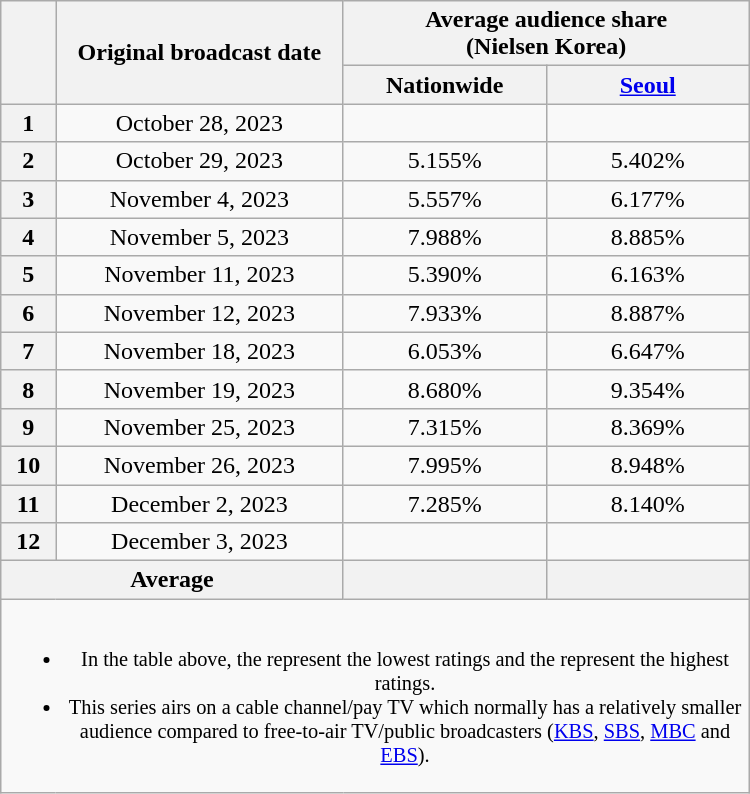<table class="wikitable" style="margin-left:auto; margin-right:auto; width:500px; text-align:center">
<tr>
<th scope="col" rowspan="2"></th>
<th scope="col" rowspan="2">Original broadcast date</th>
<th scope="col" colspan="2">Average audience share<br>(Nielsen Korea)</th>
</tr>
<tr>
<th scope="col" style="width:8em">Nationwide</th>
<th scope="col" style="width:8em"><a href='#'>Seoul</a></th>
</tr>
<tr>
<th scope="row">1</th>
<td>October 28, 2023</td>
<td><strong></strong> </td>
<td><strong></strong> </td>
</tr>
<tr>
<th scope="row">2</th>
<td>October 29, 2023</td>
<td>5.155% </td>
<td>5.402% </td>
</tr>
<tr>
<th scope="row">3</th>
<td>November 4, 2023</td>
<td>5.557% </td>
<td>6.177% </td>
</tr>
<tr>
<th scope="row">4</th>
<td>November 5, 2023</td>
<td>7.988% </td>
<td>8.885% </td>
</tr>
<tr>
<th scope="row">5</th>
<td>November 11, 2023</td>
<td>5.390% </td>
<td>6.163% </td>
</tr>
<tr>
<th scope="row">6</th>
<td>November 12, 2023</td>
<td>7.933% </td>
<td>8.887% </td>
</tr>
<tr>
<th scope="row">7</th>
<td>November 18, 2023</td>
<td>6.053% </td>
<td>6.647% </td>
</tr>
<tr>
<th scope="row">8</th>
<td>November 19, 2023</td>
<td>8.680% </td>
<td>9.354% </td>
</tr>
<tr>
<th scope="row">9</th>
<td>November 25, 2023</td>
<td>7.315% </td>
<td>8.369% </td>
</tr>
<tr>
<th scope="row">10</th>
<td>November 26, 2023</td>
<td>7.995% </td>
<td>8.948% </td>
</tr>
<tr>
<th scope="row">11</th>
<td>December 2, 2023</td>
<td>7.285% </td>
<td>8.140% </td>
</tr>
<tr>
<th scope="row">12</th>
<td>December 3, 2023</td>
<td><strong></strong> </td>
<td><strong></strong> </td>
</tr>
<tr>
<th scope="row" colspan="2">Average</th>
<th></th>
<th></th>
</tr>
<tr>
<td colspan="4" style="font-size:85%"><br><ul><li>In the table above, the <strong></strong> represent the lowest ratings and the <strong></strong> represent the highest ratings.</li><li>This series airs on a cable channel/pay TV which normally has a relatively smaller audience compared to free-to-air TV/public broadcasters (<a href='#'>KBS</a>, <a href='#'>SBS</a>, <a href='#'>MBC</a> and <a href='#'>EBS</a>).</li></ul></td>
</tr>
</table>
